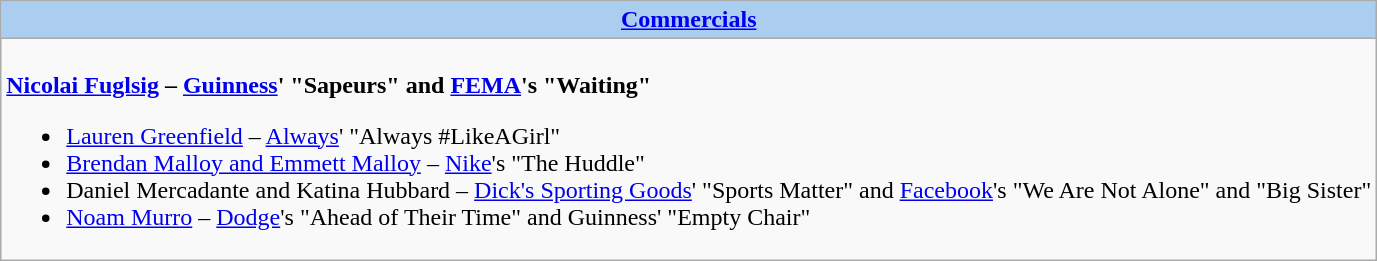<table class=wikitable style="width="100%">
<tr>
<th colspan="2" style="background:#abcdef;"><a href='#'>Commercials</a></th>
</tr>
<tr>
<td colspan="2" style="vertical-align:top;"><br><strong><a href='#'>Nicolai Fuglsig</a> – <a href='#'>Guinness</a>' "Sapeurs" and <a href='#'>FEMA</a>'s "Waiting"</strong><ul><li><a href='#'>Lauren Greenfield</a> – <a href='#'>Always</a>' "Always #LikeAGirl"</li><li><a href='#'>Brendan Malloy and Emmett Malloy</a> – <a href='#'>Nike</a>'s "The Huddle"</li><li>Daniel Mercadante and Katina Hubbard – <a href='#'>Dick's Sporting Goods</a>' "Sports Matter" and <a href='#'>Facebook</a>'s "We Are Not Alone" and "Big Sister"</li><li><a href='#'>Noam Murro</a> – <a href='#'>Dodge</a>'s "Ahead of Their Time" and Guinness' "Empty Chair"</li></ul></td>
</tr>
</table>
